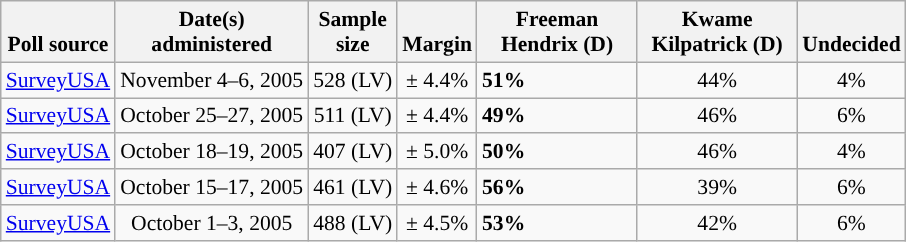<table class="wikitable" style="font-size:90%">
<tr valign=bottom>
<th>Poll source</th>
<th>Date(s)<br>administered</th>
<th>Sample<br>size</th>
<th>Margin<br></th>
<th style="width:100px;">Freeman<br>Hendrix (D)</th>
<th style="width:100px;">Kwame<br>Kilpatrick (D)</th>
<th>Undecided</th>
</tr>
<tr>
<td><a href='#'>SurveyUSA</a></td>
<td align=center>November 4–6, 2005</td>
<td align=center>528 (LV)</td>
<td align=center>± 4.4%</td>
<td><strong>51%</strong></td>
<td align=center>44%</td>
<td align=center>4%</td>
</tr>
<tr>
<td><a href='#'>SurveyUSA</a></td>
<td align=center>October 25–27, 2005</td>
<td align=center>511 (LV)</td>
<td align=center>± 4.4%</td>
<td><strong>49%</strong></td>
<td align=center>46%</td>
<td align=center>6%</td>
</tr>
<tr>
<td><a href='#'>SurveyUSA</a></td>
<td align=center>October 18–19, 2005</td>
<td align=center>407 (LV)</td>
<td align=center>± 5.0%</td>
<td><strong>50%</strong></td>
<td align=center>46%</td>
<td align=center>4%</td>
</tr>
<tr>
<td><a href='#'>SurveyUSA</a></td>
<td align=center>October 15–17, 2005</td>
<td align=center>461 (LV)</td>
<td align=center>± 4.6%</td>
<td><strong>56%</strong></td>
<td align=center>39%</td>
<td align=center>6%</td>
</tr>
<tr>
<td><a href='#'>SurveyUSA</a></td>
<td align=center>October 1–3, 2005</td>
<td align=center>488 (LV)</td>
<td align=center>± 4.5%</td>
<td><strong>53%</strong></td>
<td align=center>42%</td>
<td align=center>6%</td>
</tr>
</table>
